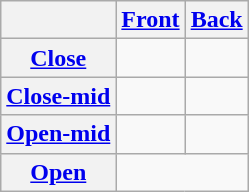<table class="wikitable" style="text-align:center">
<tr>
<th></th>
<th><a href='#'>Front</a></th>
<th><a href='#'>Back</a></th>
</tr>
<tr>
<th><a href='#'>Close</a></th>
<td> </td>
<td> </td>
</tr>
<tr>
<th><a href='#'>Close-mid</a></th>
<td>     </td>
<td>     </td>
</tr>
<tr>
<th><a href='#'>Open-mid</a></th>
<td>     </td>
<td>     </td>
</tr>
<tr>
<th><a href='#'>Open</a></th>
<td colspan=2>     </td>
</tr>
</table>
